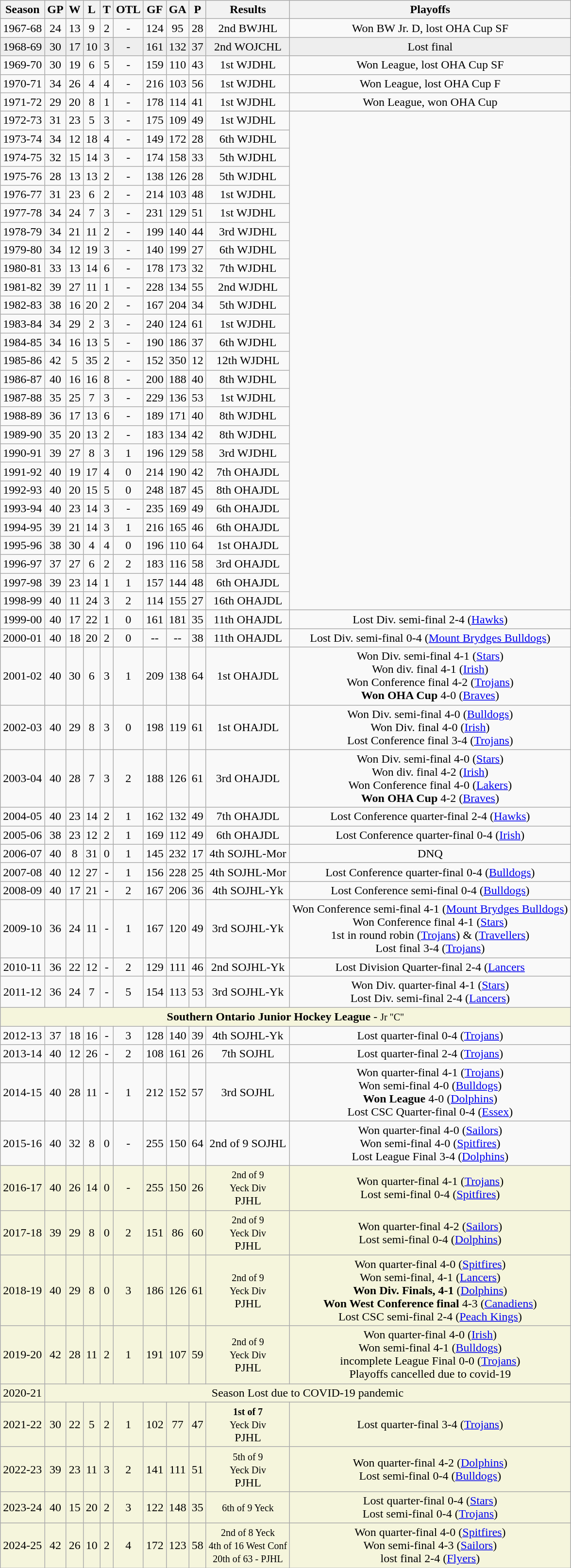<table class="wikitable">
<tr>
<th>Season</th>
<th>GP</th>
<th>W</th>
<th>L</th>
<th>T</th>
<th>OTL</th>
<th>GF</th>
<th>GA</th>
<th>P</th>
<th>Results</th>
<th>Playoffs</th>
</tr>
<tr align="center">
<td>1967-68</td>
<td>24</td>
<td>13</td>
<td>9</td>
<td>2</td>
<td>-</td>
<td>124</td>
<td>95</td>
<td>28</td>
<td>2nd BWJHL</td>
<td>Won BW Jr. D, lost OHA Cup SF</td>
</tr>
<tr align="center" bgcolor="#eeeeee">
<td>1968-69</td>
<td>30</td>
<td>17</td>
<td>10</td>
<td>3</td>
<td>-</td>
<td>161</td>
<td>132</td>
<td>37</td>
<td>2nd WOJCHL</td>
<td>Lost final</td>
</tr>
<tr align="center">
<td>1969-70</td>
<td>30</td>
<td>19</td>
<td>6</td>
<td>5</td>
<td>-</td>
<td>159</td>
<td>110</td>
<td>43</td>
<td>1st WJDHL</td>
<td>Won League, lost OHA Cup SF</td>
</tr>
<tr align="center">
<td>1970-71</td>
<td>34</td>
<td>26</td>
<td>4</td>
<td>4</td>
<td>-</td>
<td>216</td>
<td>103</td>
<td>56</td>
<td>1st WJDHL</td>
<td>Won League, lost OHA Cup F</td>
</tr>
<tr align="center">
<td>1971-72</td>
<td>29</td>
<td>20</td>
<td>8</td>
<td>1</td>
<td>-</td>
<td>178</td>
<td>114</td>
<td>41</td>
<td>1st WJDHL</td>
<td>Won League, won OHA Cup</td>
</tr>
<tr align="center">
<td>1972-73</td>
<td>31</td>
<td>23</td>
<td>5</td>
<td>3</td>
<td>-</td>
<td>175</td>
<td>109</td>
<td>49</td>
<td>1st WJDHL</td>
</tr>
<tr align="center">
<td>1973-74</td>
<td>34</td>
<td>12</td>
<td>18</td>
<td>4</td>
<td>-</td>
<td>149</td>
<td>172</td>
<td>28</td>
<td>6th WJDHL</td>
</tr>
<tr align="center">
<td>1974-75</td>
<td>32</td>
<td>15</td>
<td>14</td>
<td>3</td>
<td>-</td>
<td>174</td>
<td>158</td>
<td>33</td>
<td>5th WJDHL</td>
</tr>
<tr align="center">
<td>1975-76</td>
<td>28</td>
<td>13</td>
<td>13</td>
<td>2</td>
<td>-</td>
<td>138</td>
<td>126</td>
<td>28</td>
<td>5th WJDHL</td>
</tr>
<tr align="center">
<td>1976-77</td>
<td>31</td>
<td>23</td>
<td>6</td>
<td>2</td>
<td>-</td>
<td>214</td>
<td>103</td>
<td>48</td>
<td>1st WJDHL</td>
</tr>
<tr align="center">
<td>1977-78</td>
<td>34</td>
<td>24</td>
<td>7</td>
<td>3</td>
<td>-</td>
<td>231</td>
<td>129</td>
<td>51</td>
<td>1st WJDHL</td>
</tr>
<tr align="center">
<td>1978-79</td>
<td>34</td>
<td>21</td>
<td>11</td>
<td>2</td>
<td>-</td>
<td>199</td>
<td>140</td>
<td>44</td>
<td>3rd WJDHL</td>
</tr>
<tr align="center">
<td>1979-80</td>
<td>34</td>
<td>12</td>
<td>19</td>
<td>3</td>
<td>-</td>
<td>140</td>
<td>199</td>
<td>27</td>
<td>6th WJDHL</td>
</tr>
<tr align="center">
<td>1980-81</td>
<td>33</td>
<td>13</td>
<td>14</td>
<td>6</td>
<td>-</td>
<td>178</td>
<td>173</td>
<td>32</td>
<td>7th WJDHL</td>
</tr>
<tr align="center">
<td>1981-82</td>
<td>39</td>
<td>27</td>
<td>11</td>
<td>1</td>
<td>-</td>
<td>228</td>
<td>134</td>
<td>55</td>
<td>2nd WJDHL</td>
</tr>
<tr align="center">
<td>1982-83</td>
<td>38</td>
<td>16</td>
<td>20</td>
<td>2</td>
<td>-</td>
<td>167</td>
<td>204</td>
<td>34</td>
<td>5th WJDHL</td>
</tr>
<tr align="center">
<td>1983-84</td>
<td>34</td>
<td>29</td>
<td>2</td>
<td>3</td>
<td>-</td>
<td>240</td>
<td>124</td>
<td>61</td>
<td>1st WJDHL</td>
</tr>
<tr align="center">
<td>1984-85</td>
<td>34</td>
<td>16</td>
<td>13</td>
<td>5</td>
<td>-</td>
<td>190</td>
<td>186</td>
<td>37</td>
<td>6th WJDHL</td>
</tr>
<tr align="center">
<td>1985-86</td>
<td>42</td>
<td>5</td>
<td>35</td>
<td>2</td>
<td>-</td>
<td>152</td>
<td>350</td>
<td>12</td>
<td>12th WJDHL</td>
</tr>
<tr align="center">
<td>1986-87</td>
<td>40</td>
<td>16</td>
<td>16</td>
<td>8</td>
<td>-</td>
<td>200</td>
<td>188</td>
<td>40</td>
<td>8th WJDHL</td>
</tr>
<tr align="center">
<td>1987-88</td>
<td>35</td>
<td>25</td>
<td>7</td>
<td>3</td>
<td>-</td>
<td>229</td>
<td>136</td>
<td>53</td>
<td>1st WJDHL</td>
</tr>
<tr align="center">
<td>1988-89</td>
<td>36</td>
<td>17</td>
<td>13</td>
<td>6</td>
<td>-</td>
<td>189</td>
<td>171</td>
<td>40</td>
<td>8th WJDHL</td>
</tr>
<tr align="center">
<td>1989-90</td>
<td>35</td>
<td>20</td>
<td>13</td>
<td>2</td>
<td>-</td>
<td>183</td>
<td>134</td>
<td>42</td>
<td>8th WJDHL</td>
</tr>
<tr align="center">
<td>1990-91</td>
<td>39</td>
<td>27</td>
<td>8</td>
<td>3</td>
<td>1</td>
<td>196</td>
<td>129</td>
<td>58</td>
<td>3rd WJDHL</td>
</tr>
<tr align="center">
<td>1991-92</td>
<td>40</td>
<td>19</td>
<td>17</td>
<td>4</td>
<td>0</td>
<td>214</td>
<td>190</td>
<td>42</td>
<td>7th OHAJDL</td>
</tr>
<tr align="center">
<td>1992-93</td>
<td>40</td>
<td>20</td>
<td>15</td>
<td>5</td>
<td>0</td>
<td>248</td>
<td>187</td>
<td>45</td>
<td>8th OHAJDL</td>
</tr>
<tr align="center">
<td>1993-94</td>
<td>40</td>
<td>23</td>
<td>14</td>
<td>3</td>
<td>-</td>
<td>235</td>
<td>169</td>
<td>49</td>
<td>6th OHAJDL</td>
</tr>
<tr align="center">
<td>1994-95</td>
<td>39</td>
<td>21</td>
<td>14</td>
<td>3</td>
<td>1</td>
<td>216</td>
<td>165</td>
<td>46</td>
<td>6th OHAJDL</td>
</tr>
<tr align="center">
<td>1995-96</td>
<td>38</td>
<td>30</td>
<td>4</td>
<td>4</td>
<td>0</td>
<td>196</td>
<td>110</td>
<td>64</td>
<td>1st OHAJDL</td>
</tr>
<tr align="center">
<td>1996-97</td>
<td>37</td>
<td>27</td>
<td>6</td>
<td>2</td>
<td>2</td>
<td>183</td>
<td>116</td>
<td>58</td>
<td>3rd OHAJDL</td>
</tr>
<tr align="center">
<td>1997-98</td>
<td>39</td>
<td>23</td>
<td>14</td>
<td>1</td>
<td>1</td>
<td>157</td>
<td>144</td>
<td>48</td>
<td>6th OHAJDL</td>
</tr>
<tr align="center">
<td>1998-99</td>
<td>40</td>
<td>11</td>
<td>24</td>
<td>3</td>
<td>2</td>
<td>114</td>
<td>155</td>
<td>27</td>
<td>16th OHAJDL</td>
</tr>
<tr align="center">
<td>1999-00</td>
<td>40</td>
<td>17</td>
<td>22</td>
<td>1</td>
<td>0</td>
<td>161</td>
<td>181</td>
<td>35</td>
<td>11th OHAJDL</td>
<td>Lost Div. semi-final 2-4 (<a href='#'>Hawks</a>)</td>
</tr>
<tr align="center">
<td>2000-01</td>
<td>40</td>
<td>18</td>
<td>20</td>
<td>2</td>
<td>0</td>
<td>--</td>
<td>--</td>
<td>38</td>
<td>11th OHAJDL</td>
<td>Lost Div. semi-final 0-4 (<a href='#'>Mount Brydges Bulldogs</a>)</td>
</tr>
<tr align="center">
<td>2001-02</td>
<td>40</td>
<td>30</td>
<td>6</td>
<td>3</td>
<td>1</td>
<td>209</td>
<td>138</td>
<td>64</td>
<td>1st OHAJDL</td>
<td>Won Div. semi-final 4-1 (<a href='#'>Stars</a>)<br>Won div. final 4-1 (<a href='#'>Irish</a>)<br>Won Conference final 4-2 (<a href='#'>Trojans</a>)<br><strong>Won OHA Cup</strong> 4-0 (<a href='#'>Braves</a>)</td>
</tr>
<tr align="center">
<td>2002-03</td>
<td>40</td>
<td>29</td>
<td>8</td>
<td>3</td>
<td>0</td>
<td>198</td>
<td>119</td>
<td>61</td>
<td>1st OHAJDL</td>
<td>Won Div. semi-final 4-0 (<a href='#'>Bulldogs</a>)<br>Won Div. final 4-0 (<a href='#'>Irish</a>)<br>Lost Conference final 3-4 (<a href='#'>Trojans</a>)</td>
</tr>
<tr align="center">
<td>2003-04</td>
<td>40</td>
<td>28</td>
<td>7</td>
<td>3</td>
<td>2</td>
<td>188</td>
<td>126</td>
<td>61</td>
<td>3rd OHAJDL</td>
<td>Won Div. semi-final 4-0 (<a href='#'>Stars</a>)<br>Won div. final 4-2 (<a href='#'>Irish</a>)<br>Won Conference final 4-0 (<a href='#'>Lakers</a>)<br><strong>Won OHA Cup</strong> 4-2 (<a href='#'>Braves</a>)</td>
</tr>
<tr align="center">
<td>2004-05</td>
<td>40</td>
<td>23</td>
<td>14</td>
<td>2</td>
<td>1</td>
<td>162</td>
<td>132</td>
<td>49</td>
<td>7th OHAJDL</td>
<td>Lost Conference quarter-final 2-4 (<a href='#'>Hawks</a>)</td>
</tr>
<tr align="center">
<td>2005-06</td>
<td>38</td>
<td>23</td>
<td>12</td>
<td>2</td>
<td>1</td>
<td>169</td>
<td>112</td>
<td>49</td>
<td>6th OHAJDL</td>
<td>Lost Conference quarter-final 0-4 (<a href='#'>Irish</a>)</td>
</tr>
<tr align="center">
<td>2006-07</td>
<td>40</td>
<td>8</td>
<td>31</td>
<td>0</td>
<td>1</td>
<td>145</td>
<td>232</td>
<td>17</td>
<td>4th SOJHL-Mor</td>
<td>DNQ</td>
</tr>
<tr align="center">
<td>2007-08</td>
<td>40</td>
<td>12</td>
<td>27</td>
<td>-</td>
<td>1</td>
<td>156</td>
<td>228</td>
<td>25</td>
<td>4th SOJHL-Mor</td>
<td>Lost Conference quarter-final 0-4 (<a href='#'>Bulldogs</a>)</td>
</tr>
<tr align="center">
<td>2008-09</td>
<td>40</td>
<td>17</td>
<td>21</td>
<td>-</td>
<td>2</td>
<td>167</td>
<td>206</td>
<td>36</td>
<td>4th SOJHL-Yk</td>
<td>Lost Conference semi-final 0-4 (<a href='#'>Bulldogs</a>)</td>
</tr>
<tr align="center">
<td>2009-10</td>
<td>36</td>
<td>24</td>
<td>11</td>
<td>-</td>
<td>1</td>
<td>167</td>
<td>120</td>
<td>49</td>
<td>3rd SOJHL-Yk</td>
<td>Won Conference semi-final 4-1 (<a href='#'>Mount Brydges Bulldogs</a>)<br>Won Conference final 4-1 (<a href='#'>Stars</a>)<br> 1st in round robin (<a href='#'>Trojans</a>) & (<a href='#'>Travellers</a>)<br>Lost final 3-4 (<a href='#'>Trojans</a>)</td>
</tr>
<tr align="center">
<td>2010-11</td>
<td>36</td>
<td>22</td>
<td>12</td>
<td>-</td>
<td>2</td>
<td>129</td>
<td>111</td>
<td>46</td>
<td>2nd SOJHL-Yk</td>
<td>Lost Division Quarter-final 2-4 (<a href='#'>Lancers</a></td>
</tr>
<tr align="center">
<td>2011-12</td>
<td>36</td>
<td>24</td>
<td>7</td>
<td>-</td>
<td>5</td>
<td>154</td>
<td>113</td>
<td>53</td>
<td>3rd SOJHL-Yk</td>
<td>Won Div. quarter-final 4-1 (<a href='#'>Stars</a>)<br>Lost Div. semi-final 2-4 (<a href='#'>Lancers</a>)</td>
</tr>
<tr align="center" bgcolor="beige">
<td colspan=11><strong>Southern Ontario Junior Hockey League</strong>   -  <small>Jr "C"</small></td>
</tr>
<tr align="center">
<td>2012-13</td>
<td>37</td>
<td>18</td>
<td>16</td>
<td>-</td>
<td>3</td>
<td>128</td>
<td>140</td>
<td>39</td>
<td>4th SOJHL-Yk</td>
<td>Lost quarter-final 0-4 (<a href='#'>Trojans</a>)</td>
</tr>
<tr align="center">
<td>2013-14</td>
<td>40</td>
<td>12</td>
<td>26</td>
<td>-</td>
<td>2</td>
<td>108</td>
<td>161</td>
<td>26</td>
<td>7th SOJHL</td>
<td>Lost quarter-final 2-4 (<a href='#'>Trojans</a>)</td>
</tr>
<tr align="center">
<td>2014-15</td>
<td>40</td>
<td>28</td>
<td>11</td>
<td>-</td>
<td>1</td>
<td>212</td>
<td>152</td>
<td>57</td>
<td>3rd SOJHL</td>
<td>Won quarter-final 4-1 (<a href='#'>Trojans</a>)<br> Won semi-final 4-0 (<a href='#'>Bulldogs</a>)<br> <strong>Won League</strong> 4-0 (<a href='#'>Dolphins</a>)<br>Lost CSC Quarter-final 0-4 (<a href='#'>Essex</a>)</td>
</tr>
<tr align="center">
<td>2015-16</td>
<td>40</td>
<td>32</td>
<td>8</td>
<td>0</td>
<td>-</td>
<td>255</td>
<td>150</td>
<td>64</td>
<td>2nd of 9 SOJHL</td>
<td>Won quarter-final 4-0 (<a href='#'>Sailors</a>)<br>Won semi-final 4-0 (<a href='#'>Spitfires</a>)<br> Lost League Final 3-4 (<a href='#'>Dolphins</a>)</td>
</tr>
<tr align="center" bgcolor=beige>
<td>2016-17</td>
<td>40</td>
<td>26</td>
<td>14</td>
<td>0</td>
<td>-</td>
<td>255</td>
<td>150</td>
<td>26</td>
<td><small>2nd of 9<br>Yeck Div</small><br>PJHL</td>
<td>Won quarter-final 4-1 (<a href='#'>Trojans</a>)<br>Lost semi-final 0-4 (<a href='#'>Spitfires</a>)</td>
</tr>
<tr align="center" bgcolor=beige>
<td>2017-18</td>
<td>39</td>
<td>29</td>
<td>8</td>
<td>0</td>
<td>2</td>
<td>151</td>
<td>86</td>
<td>60</td>
<td><small>2nd of 9<br>Yeck Div</small><br>PJHL</td>
<td>Won quarter-final 4-2 (<a href='#'>Sailors</a>)<br>Lost semi-final 0-4 (<a href='#'>Dolphins</a>)</td>
</tr>
<tr align="center" bgcolor=beige>
<td>2018-19</td>
<td>40</td>
<td>29</td>
<td>8</td>
<td>0</td>
<td>3</td>
<td>186</td>
<td>126</td>
<td>61</td>
<td><small>2nd of 9<br>Yeck Div</small><br>PJHL</td>
<td>Won quarter-final 4-0 (<a href='#'>Spitfires</a>)<br>Won semi-final, 4-1 (<a href='#'>Lancers</a>)<br><strong>Won Div. Finals, 4-1</strong> (<a href='#'>Dolphins</a>)<br><strong>Won West Conference final</strong> 4-3 (<a href='#'>Canadiens</a>)<br>Lost CSC semi-final 2-4 (<a href='#'>Peach Kings</a>)</td>
</tr>
<tr align="center" bgcolor=beige>
<td>2019-20</td>
<td>42</td>
<td>28</td>
<td>11</td>
<td>2</td>
<td>1</td>
<td>191</td>
<td>107</td>
<td>59</td>
<td><small>2nd of 9<br>Yeck Div</small><br>PJHL</td>
<td>Won quarter-final 4-0 (<a href='#'>Irish</a>)<br>Won semi-final 4-1 (<a href='#'>Bulldogs</a>)<br>incomplete League Final 0-0 (<a href='#'>Trojans</a>)<br>Playoffs cancelled due to covid-19</td>
</tr>
<tr align="center" bgcolor="beige">
<td>2020-21</td>
<td colspan="10">Season Lost due to COVID-19 pandemic</td>
</tr>
<tr align="center" bgcolor=beige>
<td>2021-22</td>
<td>30</td>
<td>22</td>
<td>5</td>
<td>2</td>
<td>1</td>
<td>102</td>
<td>77</td>
<td>47</td>
<td><small><strong>1st of 7</strong><br>Yeck Div</small><br>PJHL</td>
<td>Lost quarter-final 3-4 (<a href='#'>Trojans</a>)</td>
</tr>
<tr align="center" bgcolor=beige>
<td>2022-23</td>
<td>39</td>
<td>23</td>
<td>11</td>
<td>3</td>
<td>2</td>
<td>141</td>
<td>111</td>
<td>51</td>
<td><small>5th of 9<br>Yeck Div</small><br>PJHL</td>
<td>Won quarter-final 4-2 (<a href='#'>Dolphins</a>)<br>Lost semi-final 0-4 (<a href='#'>Bulldogs</a>)</td>
</tr>
<tr align="center" bgcolor="beige">
<td>2023-24</td>
<td>40</td>
<td>15</td>
<td>20</td>
<td>2</td>
<td>3</td>
<td>122</td>
<td>148</td>
<td>35</td>
<td><small>6th of 9 Yeck</small></td>
<td>Lost quarter-final 0-4 (<a href='#'>Stars</a>)<br>Lost semi-final 0-4 (<a href='#'>Trojans</a>)</td>
</tr>
<tr align="center" bgcolor="beige">
<td>2024-25</td>
<td>42</td>
<td>26</td>
<td>10</td>
<td>2</td>
<td>4</td>
<td>172</td>
<td>123</td>
<td>58</td>
<td><small>2nd of 8 Yeck<br>4th of 16 West Conf<br>20th of 63 - PJHL</small></td>
<td>Won quarter-final 4-0 (<a href='#'>Spitfires</a>)<br>Won semi-final 4-3 (<a href='#'>Sailors</a>)<br>lost final 2-4 (<a href='#'>Flyers</a>)</td>
</tr>
</table>
